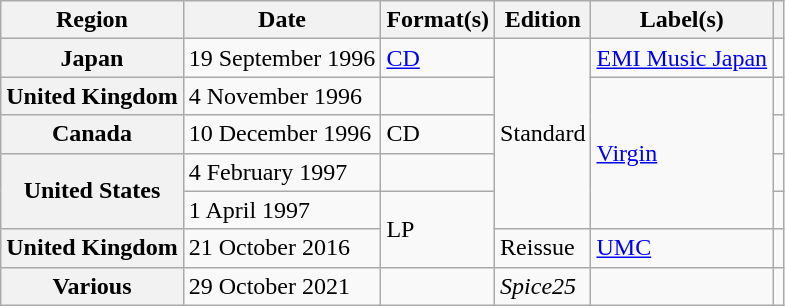<table class="wikitable plainrowheaders">
<tr>
<th scope="col">Region</th>
<th scope="col">Date</th>
<th scope="col">Format(s)</th>
<th scope="col">Edition</th>
<th scope="col">Label(s)</th>
<th scope="col"></th>
</tr>
<tr>
<th scope="row">Japan</th>
<td>19 September 1996</td>
<td><a href='#'>CD</a></td>
<td rowspan="5">Standard</td>
<td><a href='#'>EMI Music Japan</a></td>
<td align="center"></td>
</tr>
<tr>
<th scope="row">United Kingdom</th>
<td>4 November 1996</td>
<td></td>
<td rowspan="4"><a href='#'>Virgin</a></td>
<td align="center"></td>
</tr>
<tr>
<th scope="row">Canada</th>
<td>10 December 1996</td>
<td>CD</td>
<td align="center"></td>
</tr>
<tr>
<th scope="row" rowspan="2">United States</th>
<td>4 February 1997</td>
<td></td>
<td align="center"></td>
</tr>
<tr>
<td>1 April 1997</td>
<td rowspan="2">LP</td>
<td align="center"></td>
</tr>
<tr>
<th scope="row">United Kingdom</th>
<td>21 October 2016</td>
<td>Reissue</td>
<td><a href='#'>UMC</a></td>
<td align="center"></td>
</tr>
<tr>
<th scope="row">Various</th>
<td>29 October 2021</td>
<td></td>
<td><em>Spice25</em></td>
<td></td>
<td align="center"></td>
</tr>
</table>
